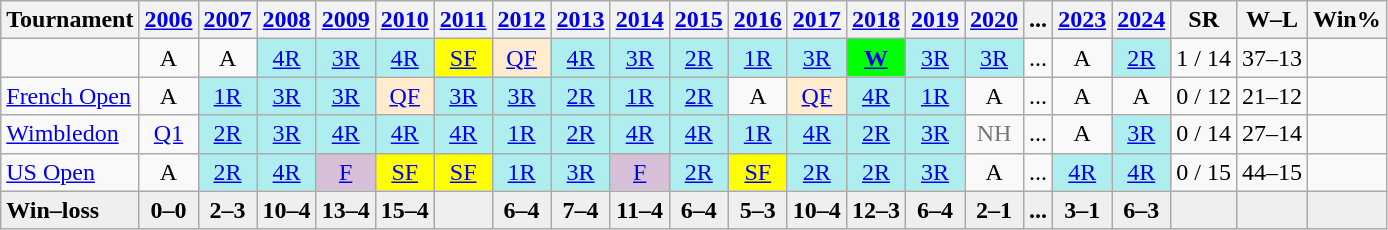<table class=wikitable style=text-align:center;>
<tr>
<th>Tournament</th>
<th><a href='#'>2006</a></th>
<th><a href='#'>2007</a></th>
<th><a href='#'>2008</a></th>
<th><a href='#'>2009</a></th>
<th><a href='#'>2010</a></th>
<th><a href='#'>2011</a></th>
<th><a href='#'>2012</a></th>
<th><a href='#'>2013</a></th>
<th><a href='#'>2014</a></th>
<th><a href='#'>2015</a></th>
<th><a href='#'>2016</a></th>
<th><a href='#'>2017</a></th>
<th><a href='#'>2018</a></th>
<th><a href='#'>2019</a></th>
<th><a href='#'>2020</a></th>
<th>...</th>
<th><a href='#'>2023</a></th>
<th><a href='#'>2024</a></th>
<th>SR</th>
<th>W–L</th>
<th>Win%</th>
</tr>
<tr>
<td align=left></td>
<td>A</td>
<td>A</td>
<td style="background:#afeeee;"><a href='#'>4R</a></td>
<td style="background:#afeeee;"><a href='#'>3R</a></td>
<td style="background:#afeeee;"><a href='#'>4R</a></td>
<td style="background:yellow;"><a href='#'>SF</a></td>
<td style="background:#ffebcd;"><a href='#'>QF</a></td>
<td style="background:#afeeee;"><a href='#'>4R</a></td>
<td style="background:#afeeee;"><a href='#'>3R</a></td>
<td style="background:#afeeee;"><a href='#'>2R</a></td>
<td style="background:#afeeee;"><a href='#'>1R</a></td>
<td style="background:#afeeee;"><a href='#'>3R</a></td>
<td style="background:lime;"><a href='#'><strong>W</strong></a></td>
<td style="background:#afeeee;"><a href='#'>3R</a></td>
<td style="background:#afeeee;"><a href='#'>3R</a></td>
<td>...</td>
<td>A</td>
<td style="background:#afeeee;"><a href='#'>2R</a></td>
<td>1 / 14</td>
<td>37–13</td>
<td></td>
</tr>
<tr>
<td align=left><a href='#'>French Open</a></td>
<td>A</td>
<td style="background:#afeeee;"><a href='#'>1R</a></td>
<td style="background:#afeeee;"><a href='#'>3R</a></td>
<td style="background:#afeeee;"><a href='#'>3R</a></td>
<td style="background:#ffebcd;"><a href='#'>QF</a></td>
<td style="background:#afeeee;"><a href='#'>3R</a></td>
<td style="background:#afeeee;"><a href='#'>3R</a></td>
<td style="background:#afeeee;"><a href='#'>2R</a></td>
<td style="background:#afeeee;"><a href='#'>1R</a></td>
<td style="background:#afeeee;"><a href='#'>2R</a></td>
<td>A</td>
<td style="background:#ffebcd;"><a href='#'>QF</a></td>
<td style="background:#afeeee;"><a href='#'>4R</a></td>
<td style="background:#afeeee;"><a href='#'>1R</a></td>
<td>A</td>
<td>...</td>
<td>A</td>
<td>A</td>
<td>0 / 12</td>
<td>21–12</td>
<td></td>
</tr>
<tr>
<td align=left><a href='#'>Wimbledon</a></td>
<td><a href='#'>Q1</a></td>
<td style="background:#afeeee;"><a href='#'>2R</a></td>
<td style="background:#afeeee;"><a href='#'>3R</a></td>
<td style="background:#afeeee;"><a href='#'>4R</a></td>
<td style="background:#afeeee;"><a href='#'>4R</a></td>
<td style="background:#afeeee;"><a href='#'>4R</a></td>
<td style="background:#afeeee;"><a href='#'>1R</a></td>
<td style="background:#afeeee;"><a href='#'>2R</a></td>
<td style="background:#afeeee;"><a href='#'>4R</a></td>
<td style="background:#afeeee;"><a href='#'>4R</a></td>
<td style="background:#afeeee;"><a href='#'>1R</a></td>
<td style="background:#afeeee;"><a href='#'>4R</a></td>
<td style="background:#afeeee;"><a href='#'>2R</a></td>
<td style="background:#afeeee;"><a href='#'>3R</a></td>
<td style="color:#767676;">NH</td>
<td>...</td>
<td>A</td>
<td style=background:#afeeee><a href='#'>3R</a></td>
<td>0 / 14</td>
<td>27–14</td>
<td></td>
</tr>
<tr>
<td align=left><a href='#'>US Open</a></td>
<td>A</td>
<td style="background:#afeeee;"><a href='#'>2R</a></td>
<td style="background:#afeeee;"><a href='#'>4R</a></td>
<td style="background:#D8BFD8;"><a href='#'>F</a></td>
<td style="background:yellow;"><a href='#'>SF</a></td>
<td style="background:yellow;"><a href='#'>SF</a></td>
<td style="background:#afeeee;"><a href='#'>1R</a></td>
<td style="background:#afeeee;"><a href='#'>3R</a></td>
<td style="background:#D8BFD8;"><a href='#'>F</a></td>
<td style="background:#afeeee;"><a href='#'>2R</a></td>
<td style="background:yellow;"><a href='#'>SF</a></td>
<td style="background:#afeeee;"><a href='#'>2R</a></td>
<td style="background:#afeeee;"><a href='#'>2R</a></td>
<td style="background:#afeeee;"><a href='#'>3R</a></td>
<td>A</td>
<td>...</td>
<td style="background:#afeeee;"><a href='#'>4R</a></td>
<td style="background:#afeeee;"><a href='#'>4R</a></td>
<td>0 / 15</td>
<td>44–15</td>
<td></td>
</tr>
<tr style="font-weight:bold; background:#efefef;">
<td style=text-align:left>Win–loss</td>
<td>0–0</td>
<td>2–3</td>
<td>10–4</td>
<td>13–4</td>
<td>15–4</td>
<td></td>
<td>6–4</td>
<td>7–4</td>
<td>11–4</td>
<td>6–4</td>
<td>5–3</td>
<td>10–4</td>
<td>12–3</td>
<td>6–4</td>
<td>2–1</td>
<td>...</td>
<td>3–1</td>
<td>6–3</td>
<td></td>
<td></td>
<td></td>
</tr>
</table>
